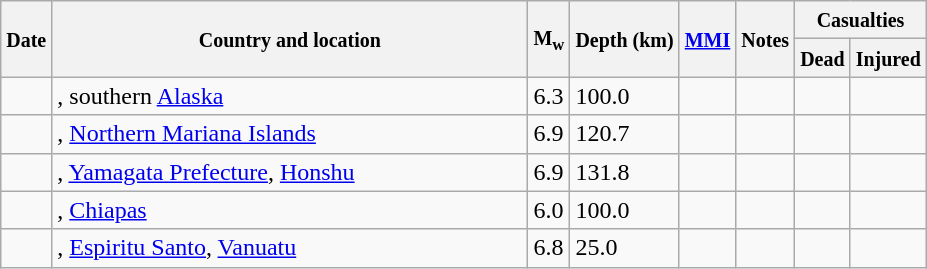<table class="wikitable sortable sort-under" style="border:1px black; margin-left:1em;">
<tr>
<th rowspan="2"><small>Date</small></th>
<th rowspan="2" style="width: 310px"><small>Country and location</small></th>
<th rowspan="2"><small>M<sub>w</sub></small></th>
<th rowspan="2"><small>Depth (km)</small></th>
<th rowspan="2"><small><a href='#'>MMI</a></small></th>
<th rowspan="2" class="unsortable"><small>Notes</small></th>
<th colspan="2"><small>Casualties</small></th>
</tr>
<tr>
<th><small>Dead</small></th>
<th><small>Injured</small></th>
</tr>
<tr>
<td></td>
<td>, southern <a href='#'>Alaska</a></td>
<td>6.3</td>
<td>100.0</td>
<td></td>
<td></td>
<td></td>
<td></td>
</tr>
<tr>
<td></td>
<td>, <a href='#'>Northern Mariana Islands</a></td>
<td>6.9</td>
<td>120.7</td>
<td></td>
<td></td>
<td></td>
<td></td>
</tr>
<tr>
<td></td>
<td>, <a href='#'>Yamagata Prefecture</a>, <a href='#'>Honshu</a></td>
<td>6.9</td>
<td>131.8</td>
<td></td>
<td></td>
<td></td>
<td></td>
</tr>
<tr>
<td></td>
<td>, <a href='#'>Chiapas</a></td>
<td>6.0</td>
<td>100.0</td>
<td></td>
<td></td>
<td></td>
<td></td>
</tr>
<tr>
<td></td>
<td>, <a href='#'>Espiritu Santo</a>, <a href='#'>Vanuatu</a></td>
<td>6.8</td>
<td>25.0</td>
<td></td>
<td></td>
<td></td>
<td></td>
</tr>
</table>
